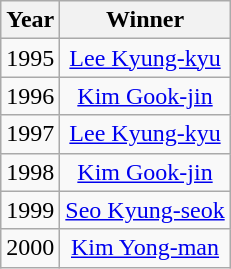<table class="wikitable sortable" style="text-align:center">
<tr>
<th>Year</th>
<th>Winner</th>
</tr>
<tr>
<td>1995</td>
<td><a href='#'>Lee Kyung-kyu</a></td>
</tr>
<tr>
<td>1996</td>
<td><a href='#'>Kim Gook-jin</a></td>
</tr>
<tr>
<td>1997</td>
<td><a href='#'>Lee Kyung-kyu</a></td>
</tr>
<tr>
<td>1998</td>
<td><a href='#'>Kim Gook-jin</a></td>
</tr>
<tr>
<td>1999</td>
<td><a href='#'>Seo Kyung-seok</a></td>
</tr>
<tr>
<td>2000</td>
<td><a href='#'>Kim Yong-man</a></td>
</tr>
</table>
